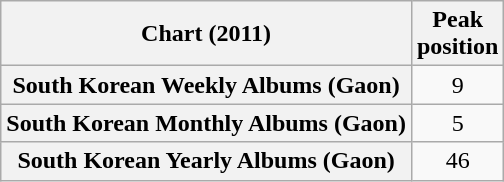<table class="wikitable sortable plainrowheaders">
<tr>
<th scope="col">Chart (2011)</th>
<th scope="col">Peak<br>position</th>
</tr>
<tr>
<th scope="row">South Korean Weekly Albums (Gaon)</th>
<td align="center">9</td>
</tr>
<tr>
<th scope="row">South Korean Monthly Albums (Gaon)</th>
<td align="center">5</td>
</tr>
<tr>
<th scope="row">South Korean Yearly Albums (Gaon)</th>
<td align="center">46</td>
</tr>
</table>
